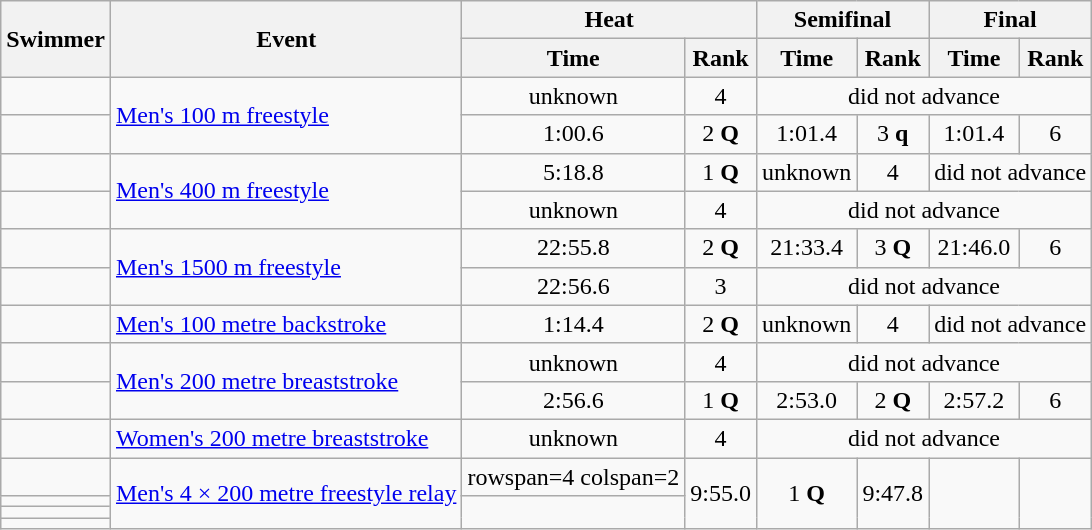<table class="wikitable sortable" style=text-align:center>
<tr>
<th rowspan=2>Swimmer</th>
<th rowspan=2>Event</th>
<th colspan=2>Heat</th>
<th colspan=2>Semifinal</th>
<th colspan=2>Final</th>
</tr>
<tr>
<th>Time</th>
<th>Rank</th>
<th>Time</th>
<th>Rank</th>
<th>Time</th>
<th>Rank</th>
</tr>
<tr>
<td align=left></td>
<td align=left rowspan=2><a href='#'>Men's 100 m freestyle</a></td>
<td>unknown</td>
<td>4</td>
<td colspan=4>did not advance</td>
</tr>
<tr>
<td align=left></td>
<td>1:00.6</td>
<td>2 <strong>Q</strong></td>
<td>1:01.4</td>
<td>3 <strong>q</strong></td>
<td>1:01.4</td>
<td>6</td>
</tr>
<tr>
<td align=left></td>
<td align=left rowspan=2><a href='#'>Men's 400 m freestyle</a></td>
<td>5:18.8</td>
<td>1 <strong>Q</strong></td>
<td>unknown</td>
<td>4</td>
<td colspan=2>did not advance</td>
</tr>
<tr>
<td align=left></td>
<td>unknown</td>
<td>4</td>
<td colspan=4>did not advance</td>
</tr>
<tr>
<td align=left></td>
<td align=left rowspan=2><a href='#'>Men's 1500 m freestyle</a></td>
<td>22:55.8</td>
<td>2 <strong>Q</strong></td>
<td>21:33.4</td>
<td>3 <strong>Q</strong></td>
<td>21:46.0</td>
<td>6</td>
</tr>
<tr>
<td align=left></td>
<td>22:56.6</td>
<td>3</td>
<td colspan=4>did not advance</td>
</tr>
<tr>
<td align=left></td>
<td align=left><a href='#'>Men's 100 metre backstroke</a></td>
<td>1:14.4</td>
<td>2 <strong>Q</strong></td>
<td>unknown</td>
<td>4</td>
<td colspan=2>did not advance</td>
</tr>
<tr>
<td align=left></td>
<td align=left rowspan=2><a href='#'>Men's 200 metre breaststroke</a></td>
<td>unknown</td>
<td>4</td>
<td colspan=4>did not advance</td>
</tr>
<tr>
<td align=left></td>
<td>2:56.6</td>
<td>1 <strong>Q</strong></td>
<td>2:53.0</td>
<td>2 <strong>Q</strong></td>
<td>2:57.2</td>
<td>6</td>
</tr>
<tr>
<td align=left></td>
<td align=left><a href='#'>Women's 200 metre breaststroke</a></td>
<td>unknown</td>
<td>4</td>
<td colspan=4>did not advance</td>
</tr>
<tr>
<td align=left><strong></strong></td>
<td align=left rowspan=4><a href='#'>Men's 4 × 200 metre freestyle relay</a></td>
<td>rowspan=4 colspan=2 </td>
<td rowspan=4>9:55.0</td>
<td rowspan=4>1 <strong>Q</strong></td>
<td rowspan=4>9:47.8</td>
<td rowspan=4></td>
</tr>
<tr>
<td align=left><strong></strong></td>
</tr>
<tr>
<td align=left><strong></strong></td>
</tr>
<tr>
<td align=left><strong></strong></td>
</tr>
</table>
